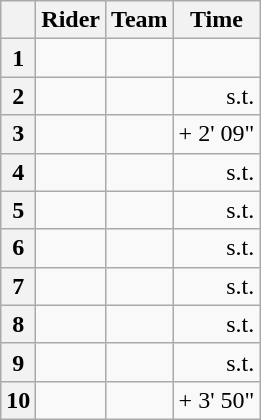<table class="wikitable">
<tr>
<th></th>
<th>Rider</th>
<th>Team</th>
<th>Time</th>
</tr>
<tr>
<th>1</th>
<td></td>
<td></td>
<td align="right"></td>
</tr>
<tr>
<th>2</th>
<td></td>
<td></td>
<td align="right">s.t.</td>
</tr>
<tr>
<th>3</th>
<td></td>
<td></td>
<td align="right">+ 2' 09"</td>
</tr>
<tr>
<th>4</th>
<td></td>
<td></td>
<td align="right">s.t.</td>
</tr>
<tr>
<th>5</th>
<td></td>
<td></td>
<td align="right">s.t.</td>
</tr>
<tr>
<th>6</th>
<td></td>
<td></td>
<td align="right">s.t.</td>
</tr>
<tr>
<th>7</th>
<td></td>
<td></td>
<td align="right">s.t.</td>
</tr>
<tr>
<th>8</th>
<td></td>
<td></td>
<td align="right">s.t.</td>
</tr>
<tr>
<th>9</th>
<td></td>
<td></td>
<td align="right">s.t.</td>
</tr>
<tr>
<th>10</th>
<td></td>
<td></td>
<td align="right">+ 3' 50"</td>
</tr>
</table>
